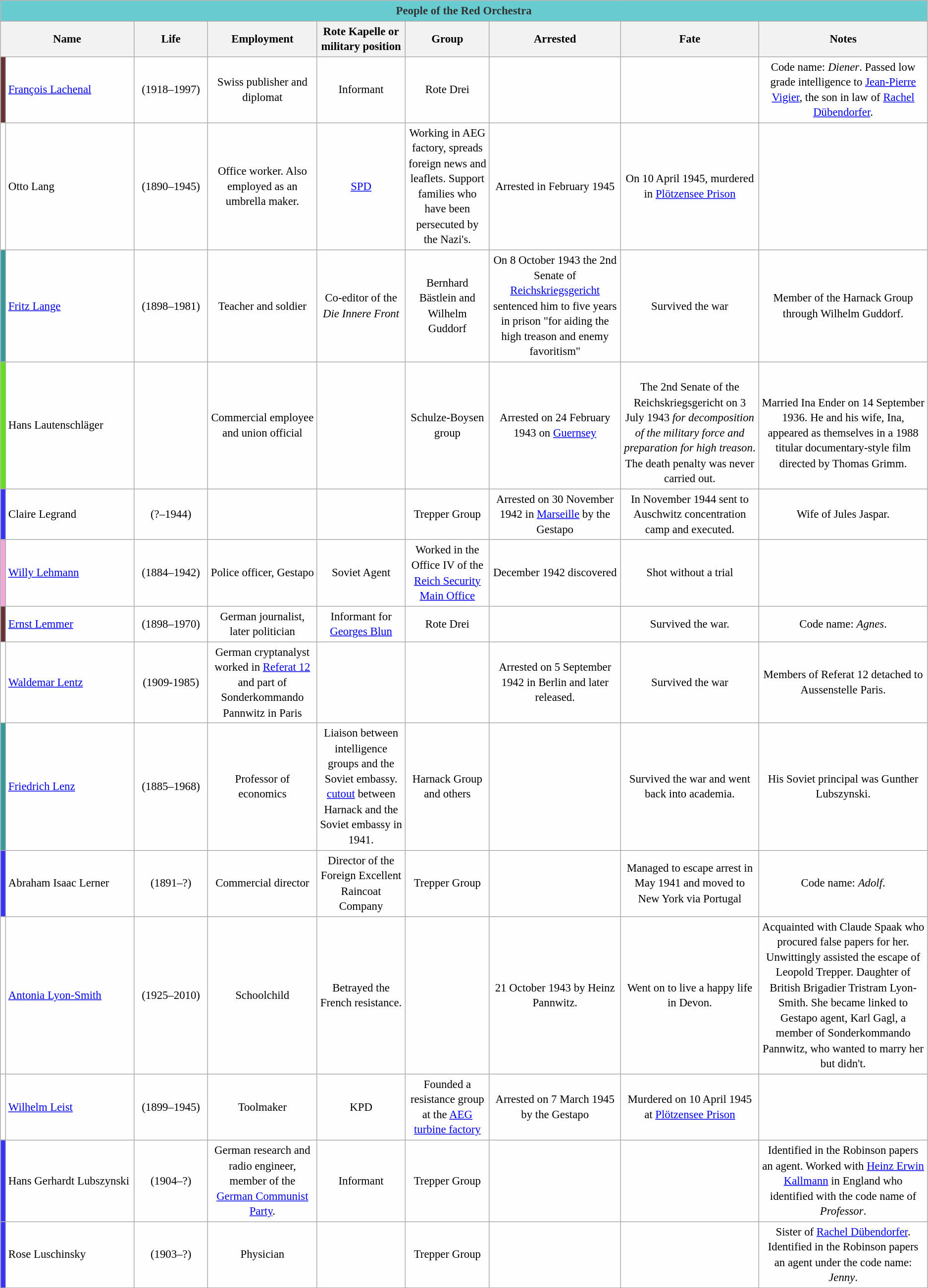<table class="wikitable sortable" style="table-layout:fixed;background-color:#FEFEFE;font-size:95%;padding:0.30em;line-height:1.35em;">
<tr>
<th colspan="9" style="text-align: center; background-color:#68cbd0; color:#333333;">People of the Red Orchestra</th>
</tr>
<tr>
<th scope="col"  colspan="2" width=14.4%>Name</th>
<th scope="col"  width=8%>Life</th>
<th scope="col">Employment</th>
<th scope="col">Rote Kapelle or military position</th>
<th scope="col">Group</th>
<th scope="col">Arrested</th>
<th scope="col">Fate</th>
<th scope="col">Notes</th>
</tr>
<tr>
<td style="background-color:#663234"></td>
<td><a href='#'>François Lachenal</a></td>
<td style="text-align: center;">(1918–1997)</td>
<td style="text-align: center;">Swiss publisher and diplomat</td>
<td style="text-align: center;">Informant</td>
<td style="text-align: center;">Rote Drei</td>
<td style="text-align: center;"></td>
<td style="text-align: center;"></td>
<td style="text-align: center;">Code name: <em>Diener</em>. Passed low grade intelligence to <a href='#'>Jean-Pierre Vigier</a>, the son in law of <a href='#'>Rachel Dübendorfer</a>.</td>
</tr>
<tr>
<td rowspan="1"></td>
<td>Otto Lang</td>
<td style="text-align: center;">(1890–1945)</td>
<td style="text-align: center;">Office worker. Also employed as an umbrella maker.</td>
<td style="text-align: center;"><a href='#'>SPD</a></td>
<td style="text-align: center;">Working in AEG factory, spreads foreign news and leaflets. Support families who have been persecuted by the Nazi's.</td>
<td style="text-align: center;">Arrested in February 1945</td>
<td style="text-align: center;">On 10 April 1945, murdered in <a href='#'>Plötzensee Prison</a></td>
<td style="text-align: center;"></td>
</tr>
<tr>
<td style="background-color:#329a9d"></td>
<td><a href='#'>Fritz Lange</a></td>
<td style="text-align: center;">(1898–1981)</td>
<td style="text-align: center;">Teacher and soldier</td>
<td style="text-align: center;">Co-editor of the <em>Die Innere Front</em></td>
<td style="text-align: center;">Bernhard Bästlein and Wilhelm Guddorf</td>
<td style="text-align: center;">On 8 October 1943 the 2nd Senate of <a href='#'>Reichskriegsgericht</a> sentenced him to five years in prison  "for aiding the high treason and enemy favoritism"</td>
<td style="text-align: center;">Survived the war</td>
<td style="text-align: center;">Member of the Harnack Group through Wilhelm Guddorf.</td>
</tr>
<tr>
<td style="background-color:#5fe313"></td>
<td>Hans Lautenschläger</td>
<td style="text-align: center;"></td>
<td style="text-align: center;">Commercial employee and union official</td>
<td style="text-align: center;"></td>
<td style="text-align: center;">Schulze-Boysen group</td>
<td style="text-align: center;">Arrested on 24 February 1943 on <a href='#'>Guernsey</a></td>
<td style="text-align: center;"><br>The 2nd Senate of the Reichskriegsgericht on 3 July 1943 <em>for decomposition of the military force and preparation for high treason</em>. The death penalty was never carried out.</td>
<td style="text-align: center;"><br>Married Ina Ender on 14 September 1936. 
He and his wife, Ina, appeared as themselves in a 1988 titular documentary-style film directed by Thomas Grimm.</td>
</tr>
<tr>
<td style="background-color:#3531ff"></td>
<td>Claire Legrand</td>
<td style="text-align: center;">(?–1944)</td>
<td style="text-align: center;"></td>
<td style="text-align: center;"></td>
<td style="text-align: center;">Trepper Group</td>
<td style="text-align: center;">Arrested on 30 November 1942 in <a href='#'>Marseille</a> by the Gestapo</td>
<td style="text-align: center;">In November 1944 sent to Auschwitz concentration camp and executed.</td>
<td style="text-align: center;">Wife of Jules Jaspar.</td>
</tr>
<tr>
<td style="background-color:#f2a6d9"></td>
<td><a href='#'>Willy Lehmann</a></td>
<td style="text-align: center;">(1884–1942)</td>
<td style="text-align: center;">Police officer, Gestapo</td>
<td style="text-align: center;">Soviet Agent</td>
<td style="text-align: center;">Worked in the Office IV of the <a href='#'>Reich Security Main Office</a></td>
<td style="text-align: center;">December 1942 discovered</td>
<td style="text-align: center;">Shot without a trial</td>
<td style="text-align: center;"></td>
</tr>
<tr>
<td style="background-color:#663234"></td>
<td><a href='#'>Ernst Lemmer</a></td>
<td style="text-align: center;">(1898–1970)</td>
<td style="text-align: center;">German journalist, later politician</td>
<td style="text-align: center;">Informant for <a href='#'>Georges Blun</a></td>
<td style="text-align: center;">Rote Drei</td>
<td style="text-align: center;"></td>
<td style="text-align: center;">Survived the war.</td>
<td style="text-align: center;">Code name: <em>Agnes</em>.</td>
</tr>
<tr>
<td rowspan="1"></td>
<td><a href='#'>Waldemar Lentz</a></td>
<td style="text-align: center;">(1909-1985)</td>
<td style="text-align: center;">German cryptanalyst worked in <a href='#'>Referat 12</a> and part of Sonderkommando Pannwitz in Paris</td>
<td style="text-align: center;"></td>
<td style="text-align: center;"></td>
<td style="text-align: center;">Arrested on 5 September 1942 in Berlin and later released.</td>
<td style="text-align: center;">Survived the war</td>
<td style="text-align: center;">Members of Referat 12 detached to Aussenstelle Paris.</td>
</tr>
<tr>
<td style="background-color:#329a9d"></td>
<td><a href='#'>Friedrich Lenz</a></td>
<td style="text-align: center;">(1885–1968)</td>
<td style="text-align: center;">Professor of economics</td>
<td style="text-align: center;">Liaison between intelligence groups and the Soviet embassy. <a href='#'>cutout</a> between Harnack and the Soviet embassy in 1941.</td>
<td style="text-align: center;">Harnack Group and others</td>
<td style="text-align: center;"></td>
<td style="text-align: center;">Survived the war and went back into academia.</td>
<td style="text-align: center;">His Soviet principal was Gunther Lubszynski.</td>
</tr>
<tr>
<td style="background-color:#3531ff"></td>
<td>Abraham Isaac Lerner</td>
<td style="text-align: center;">(1891–?)</td>
<td style="text-align: center;">Commercial director</td>
<td style="text-align: center;">Director of the Foreign Excellent Raincoat Company</td>
<td style="text-align: center;">Trepper Group</td>
<td style="text-align: center;"></td>
<td style="text-align: center;">Managed to escape arrest in May 1941 and moved to New York via Portugal</td>
<td style="text-align: center;">Code name: <em>Adolf</em>.</td>
</tr>
<tr>
<td rowspan="1"></td>
<td><a href='#'>Antonia Lyon-Smith</a></td>
<td style="text-align: center;">(1925–2010)</td>
<td style="text-align: center;">Schoolchild</td>
<td style="text-align: center;">Betrayed the French resistance.</td>
<td style="text-align: center;"></td>
<td style="text-align: center;">21 October 1943 by Heinz Pannwitz.</td>
<td style="text-align: center;">Went on to live a happy life in Devon.</td>
<td style="text-align: center;">Acquainted with Claude Spaak who procured false papers for her. Unwittingly assisted the escape of Leopold Trepper. Daughter of British Brigadier Tristram Lyon-Smith.  She became linked to Gestapo agent, Karl Gagl, a member of Sonderkommando Pannwitz, who wanted to marry her but didn't.</td>
</tr>
<tr>
<td rowspan="1"></td>
<td><a href='#'>Wilhelm Leist</a></td>
<td style="text-align: center;">(1899–1945)</td>
<td style="text-align: center;">Toolmaker</td>
<td style="text-align: center;">KPD</td>
<td style="text-align: center;">Founded a resistance group at the <a href='#'>AEG turbine factory</a></td>
<td style="text-align: center;">Arrested on 7 March 1945 by the Gestapo</td>
<td style="text-align: center;">Murdered on 10 April 1945 at <a href='#'>Plötzensee Prison</a></td>
<td style="text-align: center;"></td>
</tr>
<tr>
<td style="background-color:#3531ff"></td>
<td>Hans Gerhardt Lubszynski</td>
<td style="text-align: center;">(1904–?)</td>
<td style="text-align: center;">German research and radio engineer, member of the <a href='#'>German Communist Party</a>.</td>
<td style="text-align: center;">Informant</td>
<td style="text-align: center;">Trepper Group</td>
<td style="text-align: center;"></td>
<td style="text-align: center;"></td>
<td style="text-align: center;">Identified in the Robinson papers an agent. Worked with <a href='#'>Heinz Erwin Kallmann</a> in England who identified with the code name of <em>Professor</em>.</td>
</tr>
<tr>
<td style="background-color:#3531ff"></td>
<td>Rose Luschinsky</td>
<td style="text-align: center;">(1903–?)</td>
<td style="text-align: center;">Physician</td>
<td style="text-align: center;"></td>
<td style="text-align: center;">Trepper Group</td>
<td style="text-align: center;"></td>
<td style="text-align: center;"></td>
<td style="text-align: center;">Sister of <a href='#'>Rachel Dübendorfer</a>. Identified in the Robinson papers an agent under the code name: <em>Jenny</em>.</td>
</tr>
</table>
